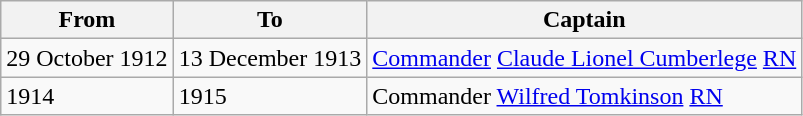<table class="wikitable" style="text-align:left">
<tr>
<th>From</th>
<th>To</th>
<th>Captain</th>
</tr>
<tr>
<td>29 October 1912</td>
<td>13 December 1913</td>
<td><a href='#'>Commander</a> <a href='#'>Claude Lionel Cumberlege</a> <a href='#'>RN</a></td>
</tr>
<tr>
<td>1914</td>
<td>1915</td>
<td>Commander <a href='#'>Wilfred Tomkinson</a> <a href='#'>RN</a></td>
</tr>
</table>
